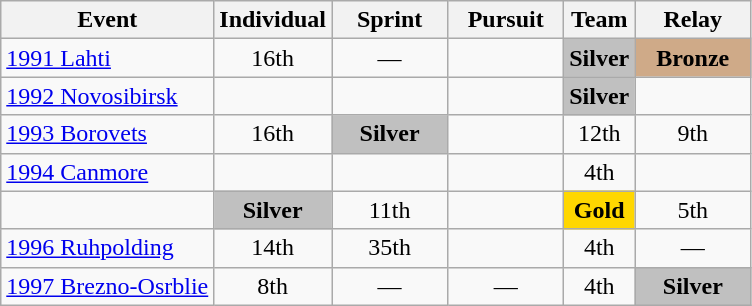<table class="wikitable" style="text-align: center;">
<tr ">
<th>Event</th>
<th style="width:70px;">Individual</th>
<th style="width:70px;">Sprint</th>
<th style="width:70px;">Pursuit</th>
<th>Team</th>
<th style="width:70px;">Relay</th>
</tr>
<tr>
<td align=left> <a href='#'>1991 Lahti</a></td>
<td>16th</td>
<td>—</td>
<td></td>
<td style="background:silver;"><strong>Silver</strong></td>
<td style="background:#cfaa88;"><strong>Bronze</strong></td>
</tr>
<tr>
<td align=left> <a href='#'>1992 Novosibirsk</a></td>
<td></td>
<td></td>
<td></td>
<td style="background:silver;"><strong>Silver</strong></td>
<td></td>
</tr>
<tr>
<td align=left> <a href='#'>1993 Borovets</a></td>
<td>16th</td>
<td style="background:silver;"><strong>Silver</strong></td>
<td></td>
<td>12th</td>
<td>9th</td>
</tr>
<tr>
<td align=left> <a href='#'>1994 Canmore</a></td>
<td></td>
<td></td>
<td></td>
<td>4th</td>
<td></td>
</tr>
<tr>
<td align=left></td>
<td style="background:silver;"><strong>Silver</strong></td>
<td>11th</td>
<td></td>
<td style="background:gold;"><strong>Gold</strong></td>
<td>5th</td>
</tr>
<tr>
<td align=left> <a href='#'>1996 Ruhpolding</a></td>
<td>14th</td>
<td>35th</td>
<td></td>
<td>4th</td>
<td>—</td>
</tr>
<tr>
<td align=left> <a href='#'>1997 Brezno-Osrblie</a></td>
<td>8th</td>
<td>—</td>
<td>—</td>
<td>4th</td>
<td style="background:silver;"><strong>Silver</strong></td>
</tr>
</table>
